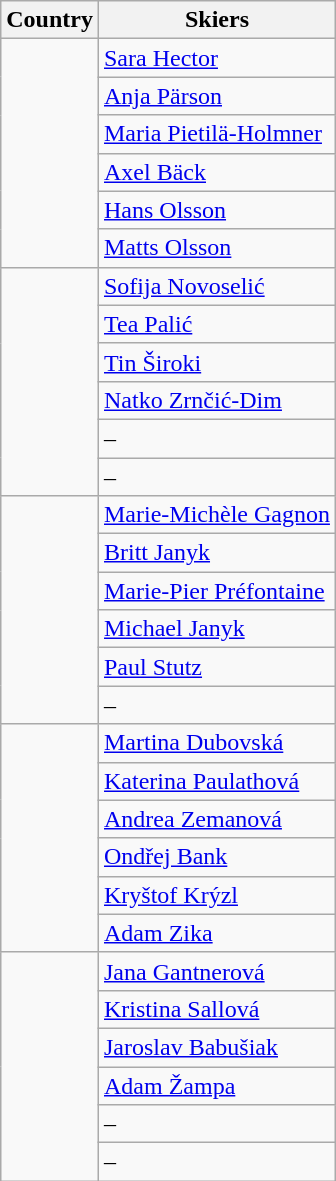<table class="wikitable">
<tr>
<th>Country</th>
<th>Skiers</th>
</tr>
<tr>
<td rowspan=6></td>
<td><a href='#'>Sara Hector</a></td>
</tr>
<tr>
<td><a href='#'>Anja Pärson</a></td>
</tr>
<tr>
<td><a href='#'>Maria Pietilä-Holmner</a></td>
</tr>
<tr>
<td><a href='#'>Axel Bäck</a></td>
</tr>
<tr>
<td><a href='#'>Hans Olsson</a></td>
</tr>
<tr>
<td><a href='#'>Matts Olsson</a></td>
</tr>
<tr>
<td rowspan=6></td>
<td><a href='#'>Sofija Novoselić</a></td>
</tr>
<tr>
<td><a href='#'>Tea Palić</a></td>
</tr>
<tr>
<td><a href='#'>Tin Široki</a></td>
</tr>
<tr>
<td><a href='#'>Natko Zrnčić-Dim</a></td>
</tr>
<tr>
<td>–</td>
</tr>
<tr>
<td>–</td>
</tr>
<tr>
<td rowspan=6></td>
<td><a href='#'>Marie-Michèle Gagnon</a></td>
</tr>
<tr>
<td><a href='#'>Britt Janyk</a></td>
</tr>
<tr>
<td><a href='#'>Marie-Pier Préfontaine</a></td>
</tr>
<tr>
<td><a href='#'>Michael Janyk</a></td>
</tr>
<tr>
<td><a href='#'>Paul Stutz</a></td>
</tr>
<tr>
<td>–</td>
</tr>
<tr>
<td rowspan=6></td>
<td><a href='#'>Martina Dubovská</a></td>
</tr>
<tr>
<td><a href='#'>Katerina Paulathová</a></td>
</tr>
<tr>
<td><a href='#'>Andrea Zemanová</a></td>
</tr>
<tr>
<td><a href='#'>Ondřej Bank</a></td>
</tr>
<tr>
<td><a href='#'>Kryštof Krýzl</a></td>
</tr>
<tr>
<td><a href='#'>Adam Zika</a></td>
</tr>
<tr>
<td rowspan=6></td>
<td><a href='#'>Jana Gantnerová</a></td>
</tr>
<tr>
<td><a href='#'>Kristina Sallová</a></td>
</tr>
<tr>
<td><a href='#'>Jaroslav Babušiak</a></td>
</tr>
<tr>
<td><a href='#'>Adam Žampa</a></td>
</tr>
<tr>
<td>–</td>
</tr>
<tr>
<td>–</td>
</tr>
</table>
